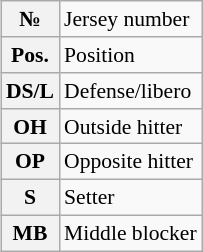<table class="wikitable" style="font-size:90%; float:right">
<tr>
<th>№</th>
<td>Jersey number</td>
</tr>
<tr>
<th>Pos.</th>
<td>Position</td>
</tr>
<tr>
<th>DS/L</th>
<td>Defense/libero</td>
</tr>
<tr>
<th>OH</th>
<td>Outside hitter</td>
</tr>
<tr>
<th>OP</th>
<td>Opposite hitter</td>
</tr>
<tr>
<th>S</th>
<td>Setter</td>
</tr>
<tr>
<th>MB</th>
<td>Middle blocker</td>
</tr>
</table>
